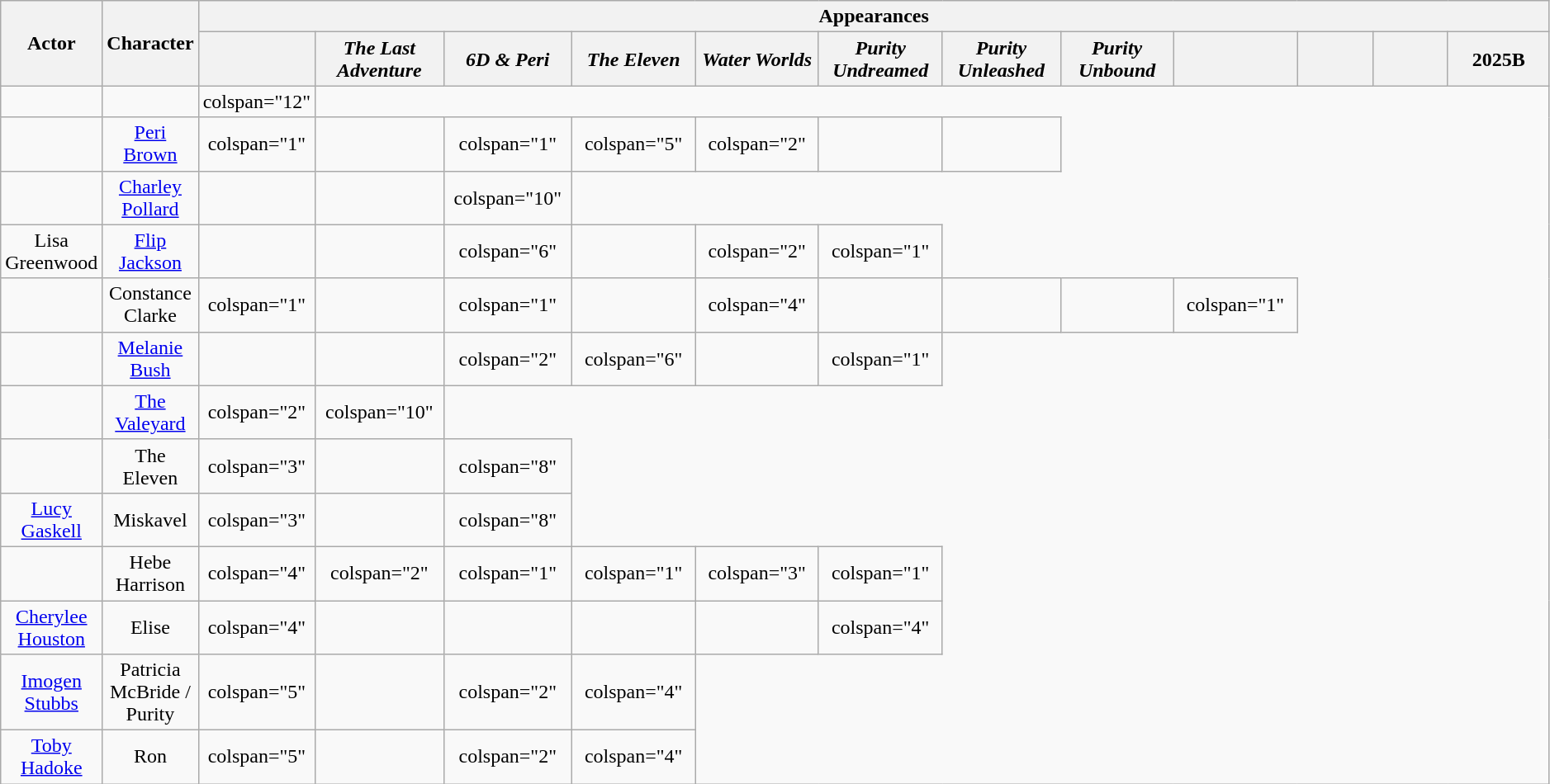<table class="wikitable" style="text-align:center; width:99%;">
<tr ">
<th rowspan="2">Actor</th>
<th rowspan="2">Character</th>
<th colspan="12">Appearances</th>
</tr>
<tr>
<th rowspan="1"></th>
<th rowspan="1" style="width:9%"><em>The Last Adventure</em></th>
<th rowspan="1" style="width:9%"><em>6D & Peri</em></th>
<th rowspan="1" style="width:9%"><em>The Eleven</em></th>
<th rowspan="1" style="width:9%"><em>Water Worlds</em></th>
<th rowspan="1" style="width:9%"><em>Purity Undreamed</em></th>
<th rowspan="1" style="width:9%"><em>Purity Unleashed</em></th>
<th rowspan="1" style="width:9%"><em>Purity Unbound</em></th>
<th rowspan="1" style="width:9%"></th>
<th rowspan="1" style="width:9%"></th>
<th rowspan="1" style="width:9%"></th>
<th rowspan="1" style="width:9%">2025B</th>
</tr>
<tr>
<td></td>
<td></td>
<td>colspan="12" </td>
</tr>
<tr>
<td></td>
<td><a href='#'>Peri Brown</a></td>
<td>colspan="1" </td>
<td></td>
<td>colspan="1" </td>
<td>colspan="5" </td>
<td>colspan="2"  </td>
<td></td>
<td></td>
</tr>
<tr>
<td></td>
<td><a href='#'>Charley Pollard</a></td>
<td></td>
<td></td>
<td>colspan="10" </td>
</tr>
<tr>
<td>Lisa Greenwood</td>
<td><a href='#'>Flip Jackson</a></td>
<td></td>
<td></td>
<td>colspan="6" </td>
<td></td>
<td>colspan="2" </td>
<td>colspan="1" </td>
</tr>
<tr>
<td></td>
<td>Constance Clarke</td>
<td>colspan="1" </td>
<td></td>
<td>colspan="1" </td>
<td></td>
<td>colspan="4" </td>
<td></td>
<td></td>
<td></td>
<td>colspan="1"  </td>
</tr>
<tr>
<td></td>
<td><a href='#'>Melanie Bush</a></td>
<td></td>
<td></td>
<td>colspan="2" </td>
<td>colspan="6" </td>
<td></td>
<td>colspan="1"  </td>
</tr>
<tr>
<td></td>
<td><a href='#'>The Valeyard</a></td>
<td>colspan="2" </td>
<td>colspan="10" </td>
</tr>
<tr>
<td></td>
<td>The Eleven</td>
<td>colspan="3" </td>
<td></td>
<td>colspan="8" </td>
</tr>
<tr>
<td><a href='#'>Lucy Gaskell</a></td>
<td>Miskavel</td>
<td>colspan="3" </td>
<td></td>
<td>colspan="8" </td>
</tr>
<tr>
<td></td>
<td>Hebe Harrison</td>
<td>colspan="4" </td>
<td>colspan="2" </td>
<td>colspan="1" </td>
<td>colspan="1" </td>
<td>colspan="3" </td>
<td>colspan="1"  </td>
</tr>
<tr>
<td><a href='#'>Cherylee Houston</a></td>
<td>Elise</td>
<td>colspan="4" </td>
<td></td>
<td></td>
<td></td>
<td></td>
<td>colspan="4" </td>
</tr>
<tr>
<td><a href='#'>Imogen Stubbs</a></td>
<td>Patricia McBride / Purity</td>
<td>colspan="5" </td>
<td></td>
<td>colspan="2" </td>
<td>colspan="4" </td>
</tr>
<tr>
<td><a href='#'>Toby Hadoke</a></td>
<td>Ron</td>
<td>colspan="5" </td>
<td></td>
<td>colspan="2" </td>
<td>colspan="4" </td>
</tr>
</table>
